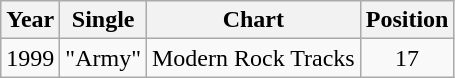<table class="wikitable">
<tr>
<th>Year</th>
<th>Single</th>
<th>Chart</th>
<th>Position</th>
</tr>
<tr>
<td>1999</td>
<td>"Army"</td>
<td>Modern Rock Tracks</td>
<td style="text-align:center;">17</td>
</tr>
</table>
